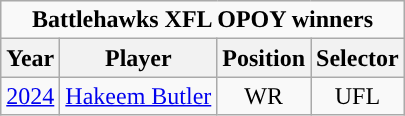<table class="wikitable" style="text-align:center">
<tr>
<td align="center" colspan="4"><strong>Battlehawks XFL OPOY winners</strong></td>
</tr>
<tr>
<th>Year</th>
<th>Player</th>
<th>Position</th>
<th>Selector</th>
</tr>
<tr>
<td><a href='#'>2024</a></td>
<td><a href='#'>Hakeem Butler</a></td>
<td>WR</td>
<td>UFL</td>
</tr>
</table>
